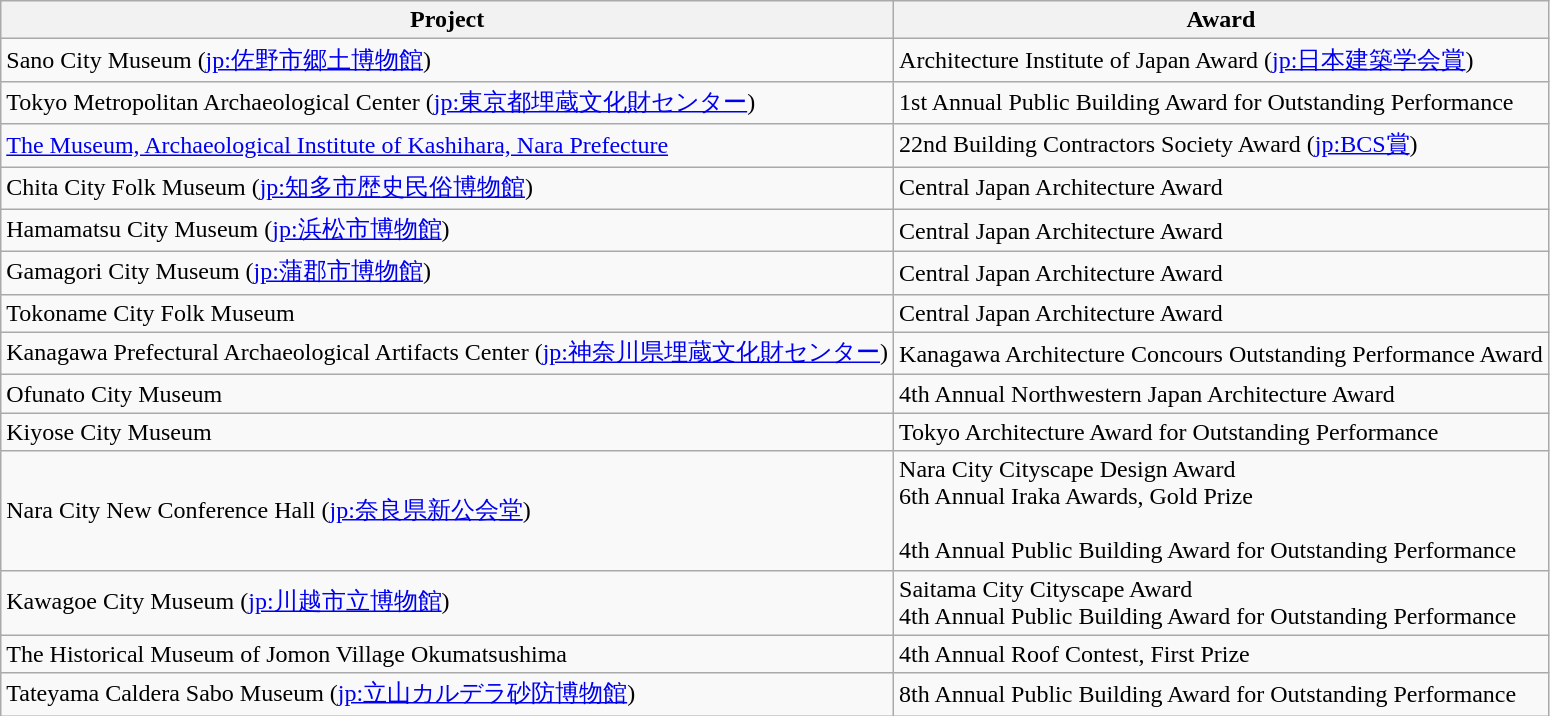<table class="wikitable">
<tr>
<th>Project</th>
<th>Award</th>
</tr>
<tr>
<td>Sano City Museum (<a href='#'>jp:佐野市郷土博物館</a>)</td>
<td>Architecture Institute of Japan Award (<a href='#'>jp:日本建築学会賞</a>)</td>
</tr>
<tr>
<td>Tokyo Metropolitan Archaeological Center (<a href='#'>jp:東京都埋蔵文化財センター</a>)</td>
<td>1st Annual Public Building Award for Outstanding Performance</td>
</tr>
<tr>
<td><a href='#'>The Museum, Archaeological Institute of Kashihara, Nara Prefecture</a></td>
<td>22nd Building Contractors Society Award (<a href='#'>jp:BCS賞</a>)</td>
</tr>
<tr>
<td>Chita City Folk Museum (<a href='#'>jp:知多市歴史民俗博物館</a>)</td>
<td>Central Japan Architecture Award</td>
</tr>
<tr>
<td>Hamamatsu City Museum (<a href='#'>jp:浜松市博物館</a>)</td>
<td>Central Japan Architecture Award</td>
</tr>
<tr>
<td>Gamagori City Museum (<a href='#'>jp:蒲郡市博物館</a>)</td>
<td>Central Japan Architecture Award</td>
</tr>
<tr>
<td>Tokoname City Folk Museum</td>
<td>Central Japan Architecture Award</td>
</tr>
<tr>
<td>Kanagawa Prefectural Archaeological Artifacts Center (<a href='#'>jp:神奈川県埋蔵文化財センター</a>)</td>
<td>Kanagawa Architecture Concours Outstanding Performance Award</td>
</tr>
<tr>
<td>Ofunato City Museum</td>
<td>4th Annual Northwestern Japan Architecture Award</td>
</tr>
<tr>
<td>Kiyose City Museum</td>
<td>Tokyo Architecture Award for Outstanding Performance</td>
</tr>
<tr>
<td>Nara City New Conference Hall (<a href='#'>jp:奈良県新公会堂</a>)</td>
<td>Nara City Cityscape Design Award<br>6th Annual Iraka Awards, Gold Prize<br><br>4th Annual Public Building Award for Outstanding Performance</td>
</tr>
<tr>
<td>Kawagoe City Museum (<a href='#'>jp:川越市立博物館</a>)</td>
<td>Saitama City Cityscape Award<br>4th Annual Public Building Award for Outstanding Performance</td>
</tr>
<tr>
<td>The Historical Museum of Jomon Village Okumatsushima</td>
<td>4th Annual Roof Contest, First Prize</td>
</tr>
<tr>
<td>Tateyama Caldera Sabo Museum (<a href='#'>jp:立山カルデラ砂防博物館</a>)</td>
<td>8th Annual Public Building Award for Outstanding Performance</td>
</tr>
</table>
